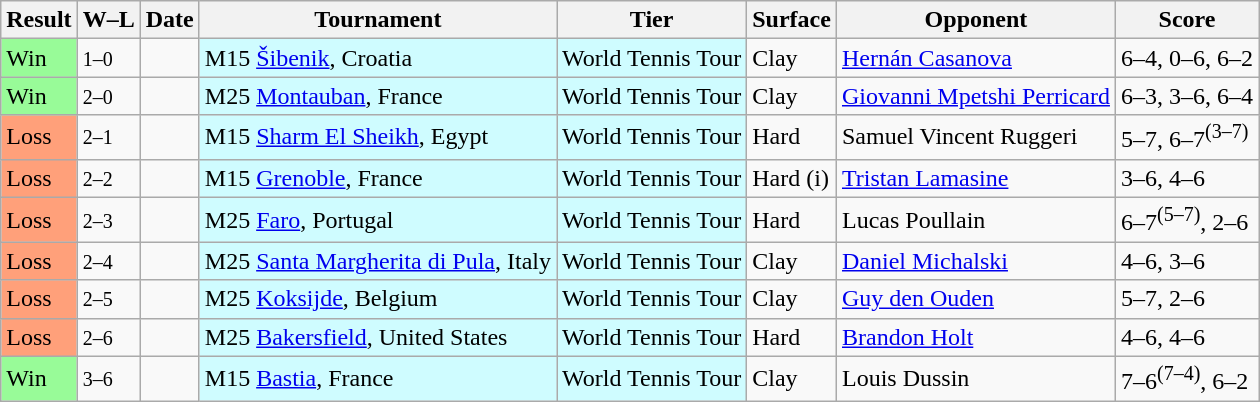<table class="sortable wikitable">
<tr>
<th>Result</th>
<th class="unsortable">W–L</th>
<th>Date</th>
<th>Tournament</th>
<th>Tier</th>
<th>Surface</th>
<th>Opponent</th>
<th class="unsortable">Score</th>
</tr>
<tr>
<td bgcolor=98FB98>Win</td>
<td><small>1–0</small></td>
<td></td>
<td style="background:#cffcff;">M15 <a href='#'>Šibenik</a>, Croatia</td>
<td style="background:#cffcff;">World Tennis Tour</td>
<td>Clay</td>
<td> <a href='#'>Hernán Casanova</a></td>
<td>6–4, 0–6, 6–2</td>
</tr>
<tr>
<td bgcolor=98FB98>Win</td>
<td><small>2–0</small></td>
<td></td>
<td style="background:#cffcff;">M25 <a href='#'>Montauban</a>, France</td>
<td style="background:#cffcff;">World Tennis Tour</td>
<td>Clay</td>
<td> <a href='#'>Giovanni Mpetshi Perricard</a></td>
<td>6–3, 3–6, 6–4</td>
</tr>
<tr>
<td bgcolor=ffa07a>Loss</td>
<td><small>2–1</small></td>
<td></td>
<td style="background:#cffcff;">M15 <a href='#'>Sharm El Sheikh</a>, Egypt</td>
<td style="background:#cffcff;">World Tennis Tour</td>
<td>Hard</td>
<td> Samuel Vincent Ruggeri</td>
<td>5–7, 6–7<sup>(3–7)</sup></td>
</tr>
<tr>
<td bgcolor=ffa07a>Loss</td>
<td><small>2–2</small></td>
<td></td>
<td style="background:#cffcff;">M15 <a href='#'>Grenoble</a>, France</td>
<td style="background:#cffcff;">World Tennis Tour</td>
<td>Hard (i)</td>
<td> <a href='#'>Tristan Lamasine</a></td>
<td>3–6, 4–6</td>
</tr>
<tr>
<td bgcolor=ffa07a>Loss</td>
<td><small>2–3</small></td>
<td></td>
<td style="background:#cffcff;">M25 <a href='#'>Faro</a>, Portugal</td>
<td style="background:#cffcff;">World Tennis Tour</td>
<td>Hard</td>
<td> Lucas Poullain</td>
<td>6–7<sup>(5–7)</sup>, 2–6</td>
</tr>
<tr>
<td bgcolor=ffa07a>Loss</td>
<td><small>2–4</small></td>
<td></td>
<td style="background:#cffcff;">M25 <a href='#'>Santa Margherita di Pula</a>, Italy</td>
<td style="background:#cffcff;">World Tennis Tour</td>
<td>Clay</td>
<td> <a href='#'>Daniel Michalski</a></td>
<td>4–6, 3–6</td>
</tr>
<tr>
<td bgcolor=ffa07a>Loss</td>
<td><small>2–5</small></td>
<td></td>
<td style="background:#cffcff;">M25 <a href='#'>Koksijde</a>, Belgium</td>
<td style="background:#cffcff;">World Tennis Tour</td>
<td>Clay</td>
<td> <a href='#'>Guy den Ouden</a></td>
<td>5–7, 2–6</td>
</tr>
<tr>
<td bgcolor=ffa07a>Loss</td>
<td><small>2–6</small></td>
<td></td>
<td style="background:#cffcff;">M25 <a href='#'>Bakersfield</a>, United States</td>
<td style="background:#cffcff;">World Tennis Tour</td>
<td>Hard</td>
<td> <a href='#'>Brandon Holt</a></td>
<td>4–6, 4–6</td>
</tr>
<tr>
<td bgcolor=98fb98>Win</td>
<td><small>3–6</small></td>
<td></td>
<td style="background:#cffcff;">M15 <a href='#'>Bastia</a>, France</td>
<td style="background:#cffcff;">World Tennis Tour</td>
<td>Clay</td>
<td> Louis Dussin</td>
<td>7–6<sup>(7–4)</sup>, 6–2</td>
</tr>
</table>
